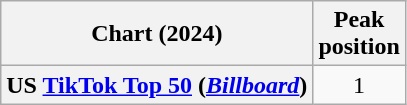<table class="wikitable sortable plainrowheaders" style="text-align:center">
<tr>
<th scope="col">Chart (2024)</th>
<th scope="col">Peak<br>position</th>
</tr>
<tr>
<th scope="row">US <a href='#'>TikTok Top 50</a> (<em><a href='#'>Billboard</a></em>)</th>
<td>1</td>
</tr>
</table>
